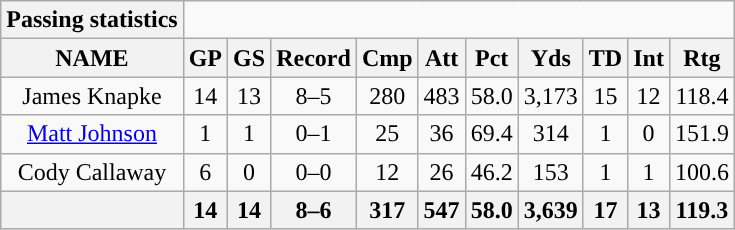<table class="wikitable" style="text-align:center;">
<tr>
<th style="text-align:center; ">Passing statistics</th>
</tr>
<tr>
<th>NAME</th>
<th>GP</th>
<th>GS</th>
<th>Record</th>
<th>Cmp</th>
<th>Att</th>
<th>Pct</th>
<th>Yds</th>
<th>TD</th>
<th>Int</th>
<th>Rtg</th>
</tr>
<tr>
<td>James Knapke</td>
<td>14</td>
<td>13</td>
<td>8–5</td>
<td>280</td>
<td>483</td>
<td>58.0</td>
<td>3,173</td>
<td>15</td>
<td>12</td>
<td>118.4</td>
</tr>
<tr>
<td><a href='#'>Matt Johnson</a></td>
<td>1</td>
<td>1</td>
<td>0–1</td>
<td>25</td>
<td>36</td>
<td>69.4</td>
<td>314</td>
<td>1</td>
<td>0</td>
<td>151.9</td>
</tr>
<tr>
<td>Cody Callaway</td>
<td>6</td>
<td>0</td>
<td>0–0</td>
<td>12</td>
<td>26</td>
<td>46.2</td>
<td>153</td>
<td>1</td>
<td>1</td>
<td>100.6</td>
</tr>
<tr>
<th colspan="1"></th>
<th>14</th>
<th>14</th>
<th>8–6</th>
<th>317</th>
<th>547</th>
<th>58.0</th>
<th>3,639</th>
<th>17</th>
<th>13</th>
<th>119.3</th>
</tr>
</table>
